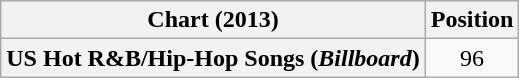<table class="wikitable plainrowheaders" style="text-align:center">
<tr>
<th scope="col">Chart (2013)</th>
<th scope="col">Position</th>
</tr>
<tr>
<th scope="row">US Hot R&B/Hip-Hop Songs (<em>Billboard</em>)</th>
<td>96</td>
</tr>
</table>
